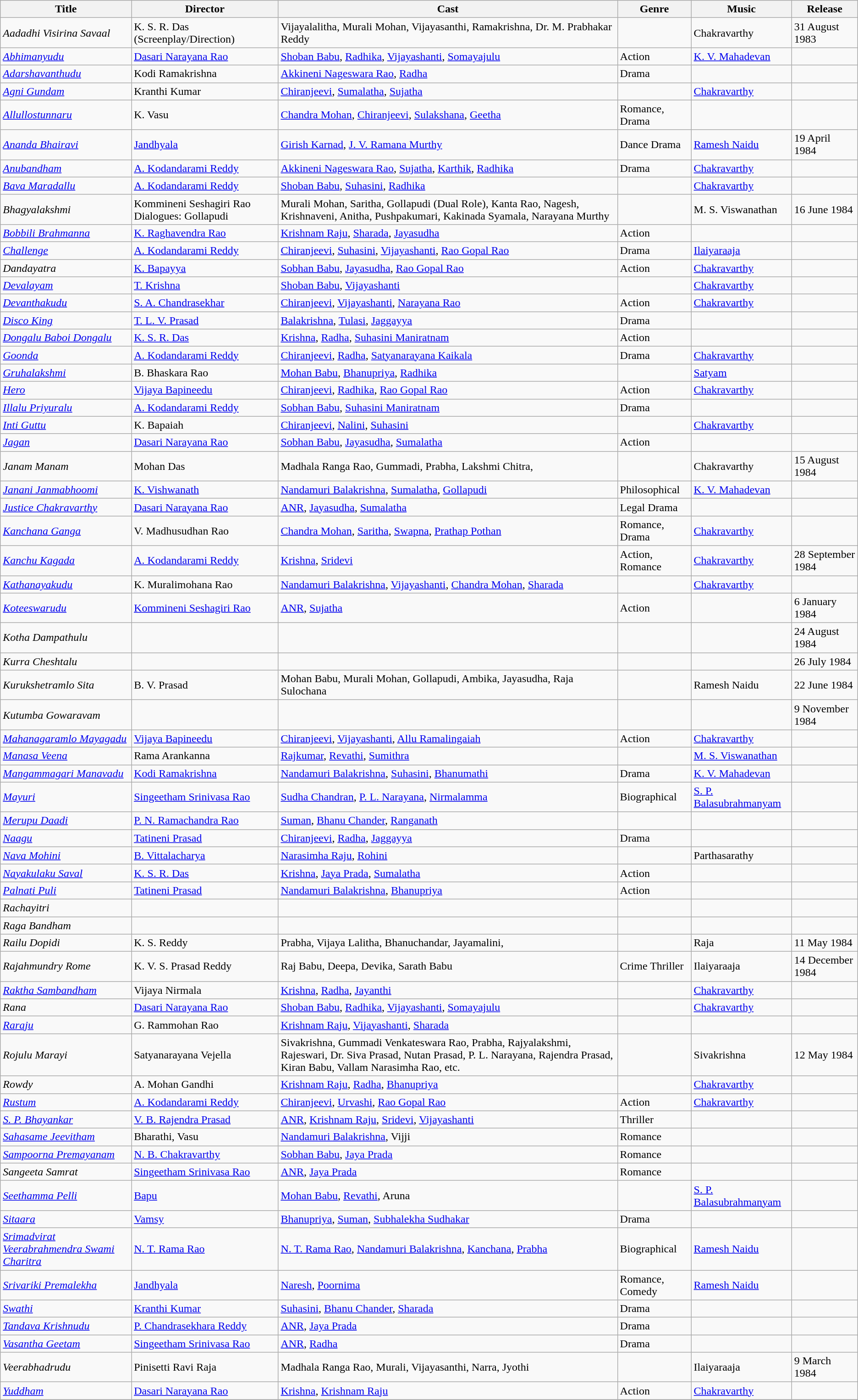<table class="wikitable">
<tr>
<th>Title</th>
<th>Director</th>
<th>Cast</th>
<th>Genre</th>
<th>Music</th>
<th>Release</th>
</tr>
<tr>
<td><em>Aadadhi Visirina Savaal</em></td>
<td>K. S. R. Das (Screenplay/Direction)</td>
<td>Vijayalalitha, Murali Mohan, Vijayasanthi, Ramakrishna, Dr. M. Prabhakar Reddy</td>
<td></td>
<td>Chakravarthy</td>
<td>31 August 1983</td>
</tr>
<tr>
<td><em><a href='#'>Abhimanyudu</a></em></td>
<td><a href='#'>Dasari Narayana Rao</a></td>
<td><a href='#'>Shoban Babu</a>, <a href='#'>Radhika</a>, <a href='#'>Vijayashanti</a>, <a href='#'>Somayajulu</a></td>
<td>Action</td>
<td><a href='#'>K. V. Mahadevan</a></td>
<td></td>
</tr>
<tr>
<td><em><a href='#'>Adarshavanthudu</a></em></td>
<td>Kodi Ramakrishna</td>
<td><a href='#'>Akkineni Nageswara Rao</a>, <a href='#'>Radha</a></td>
<td>Drama</td>
<td></td>
<td></td>
</tr>
<tr>
<td><em><a href='#'>Agni Gundam</a></em></td>
<td>Kranthi Kumar</td>
<td><a href='#'>Chiranjeevi</a>, <a href='#'>Sumalatha</a>, <a href='#'>Sujatha</a></td>
<td></td>
<td><a href='#'>Chakravarthy</a></td>
<td></td>
</tr>
<tr>
<td><em><a href='#'>Allullostunnaru</a></em></td>
<td>K. Vasu</td>
<td><a href='#'>Chandra Mohan</a>, <a href='#'>Chiranjeevi</a>, <a href='#'>Sulakshana</a>, <a href='#'>Geetha</a></td>
<td>Romance, Drama</td>
<td></td>
<td></td>
</tr>
<tr>
<td><em><a href='#'>Ananda Bhairavi</a></em></td>
<td><a href='#'>Jandhyala</a></td>
<td><a href='#'>Girish Karnad</a>, <a href='#'>J. V. Ramana Murthy</a></td>
<td>Dance Drama</td>
<td><a href='#'>Ramesh Naidu</a></td>
<td>19 April 1984</td>
</tr>
<tr>
<td><em><a href='#'>Anubandham</a></em></td>
<td><a href='#'>A. Kodandarami Reddy</a></td>
<td><a href='#'>Akkineni Nageswara Rao</a>, <a href='#'>Sujatha</a>, <a href='#'>Karthik</a>, <a href='#'>Radhika</a></td>
<td>Drama</td>
<td><a href='#'>Chakravarthy</a></td>
<td></td>
</tr>
<tr>
<td><em><a href='#'>Bava Maradallu</a></em></td>
<td><a href='#'>A. Kodandarami Reddy</a></td>
<td><a href='#'>Shoban Babu</a>, <a href='#'>Suhasini</a>, <a href='#'>Radhika</a></td>
<td></td>
<td><a href='#'>Chakravarthy</a></td>
<td></td>
</tr>
<tr>
<td><em>Bhagyalakshmi</em></td>
<td>Kommineni Seshagiri Rao Dialogues: Gollapudi</td>
<td>Murali Mohan, Saritha, Gollapudi (Dual Role), Kanta Rao, Nagesh, Krishnaveni, Anitha, Pushpakumari, Kakinada Syamala, Narayana Murthy</td>
<td></td>
<td>M. S. Viswanathan</td>
<td>16 June 1984</td>
</tr>
<tr>
<td><em><a href='#'>Bobbili Brahmanna</a></em></td>
<td><a href='#'>K. Raghavendra Rao</a></td>
<td><a href='#'>Krishnam Raju</a>, <a href='#'>Sharada</a>, <a href='#'>Jayasudha</a></td>
<td>Action</td>
<td></td>
<td></td>
</tr>
<tr>
<td><em><a href='#'>Challenge</a></em></td>
<td><a href='#'>A. Kodandarami Reddy</a></td>
<td><a href='#'>Chiranjeevi</a>, <a href='#'>Suhasini</a>, <a href='#'>Vijayashanti</a>, <a href='#'>Rao Gopal Rao</a></td>
<td>Drama</td>
<td><a href='#'>Ilaiyaraaja</a></td>
<td></td>
</tr>
<tr>
<td><em>Dandayatra</em></td>
<td><a href='#'>K. Bapayya</a></td>
<td><a href='#'>Sobhan Babu</a>, <a href='#'>Jayasudha</a>, <a href='#'>Rao Gopal Rao</a></td>
<td>Action</td>
<td><a href='#'>Chakravarthy</a></td>
<td></td>
</tr>
<tr>
<td><em><a href='#'>Devalayam</a></em></td>
<td><a href='#'>T. Krishna</a></td>
<td><a href='#'>Shoban Babu</a>, <a href='#'>Vijayashanti</a></td>
<td></td>
<td><a href='#'>Chakravarthy</a></td>
<td></td>
</tr>
<tr>
<td><em><a href='#'>Devanthakudu</a></em></td>
<td><a href='#'>S. A. Chandrasekhar</a></td>
<td><a href='#'>Chiranjeevi</a>, <a href='#'>Vijayashanti</a>, <a href='#'>Narayana Rao</a></td>
<td>Action</td>
<td><a href='#'>Chakravarthy</a></td>
<td></td>
</tr>
<tr>
<td><em><a href='#'>Disco King</a></em></td>
<td><a href='#'>T. L. V. Prasad</a></td>
<td><a href='#'>Balakrishna</a>, <a href='#'>Tulasi</a>, <a href='#'>Jaggayya</a></td>
<td>Drama</td>
<td></td>
<td></td>
</tr>
<tr>
<td><em><a href='#'>Dongalu Baboi Dongalu</a></em></td>
<td><a href='#'>K. S. R. Das</a></td>
<td><a href='#'>Krishna</a>, <a href='#'>Radha</a>, <a href='#'>Suhasini Maniratnam</a></td>
<td>Action</td>
<td></td>
<td></td>
</tr>
<tr>
<td><em><a href='#'>Goonda</a></em></td>
<td><a href='#'>A. Kodandarami Reddy</a></td>
<td><a href='#'>Chiranjeevi</a>, <a href='#'>Radha</a>, <a href='#'>Satyanarayana Kaikala</a></td>
<td>Drama</td>
<td><a href='#'>Chakravarthy</a></td>
<td></td>
</tr>
<tr>
<td><em><a href='#'>Gruhalakshmi</a></em></td>
<td>B. Bhaskara Rao</td>
<td><a href='#'>Mohan Babu</a>, <a href='#'>Bhanupriya</a>, <a href='#'>Radhika</a></td>
<td></td>
<td><a href='#'>Satyam</a></td>
<td></td>
</tr>
<tr>
<td><em><a href='#'>Hero</a></em></td>
<td><a href='#'>Vijaya Bapineedu</a></td>
<td><a href='#'>Chiranjeevi</a>, <a href='#'>Radhika</a>, <a href='#'>Rao Gopal Rao</a></td>
<td>Action</td>
<td><a href='#'>Chakravarthy</a></td>
<td></td>
</tr>
<tr>
<td><em><a href='#'>Illalu Priyuralu</a></em></td>
<td><a href='#'>A. Kodandarami Reddy</a></td>
<td><a href='#'>Sobhan Babu</a>, <a href='#'>Suhasini Maniratnam</a></td>
<td>Drama</td>
<td></td>
<td></td>
</tr>
<tr>
<td><em><a href='#'>Inti Guttu</a></em></td>
<td>K. Bapaiah</td>
<td><a href='#'>Chiranjeevi</a>, <a href='#'>Nalini</a>, <a href='#'>Suhasini</a></td>
<td></td>
<td><a href='#'>Chakravarthy</a></td>
<td></td>
</tr>
<tr>
<td><em><a href='#'>Jagan</a></em></td>
<td><a href='#'>Dasari Narayana Rao</a></td>
<td><a href='#'>Sobhan Babu</a>, <a href='#'>Jayasudha</a>, <a href='#'>Sumalatha</a></td>
<td>Action</td>
<td></td>
<td></td>
</tr>
<tr>
<td><em>Janam Manam</em></td>
<td>Mohan Das</td>
<td>Madhala Ranga Rao, Gummadi, Prabha, Lakshmi Chitra,</td>
<td></td>
<td>Chakravarthy</td>
<td>15 August 1984</td>
</tr>
<tr>
<td><em><a href='#'>Janani Janmabhoomi</a></em></td>
<td><a href='#'>K. Vishwanath</a></td>
<td><a href='#'>Nandamuri Balakrishna</a>, <a href='#'>Sumalatha</a>, <a href='#'>Gollapudi</a></td>
<td>Philosophical</td>
<td><a href='#'>K. V. Mahadevan</a></td>
<td></td>
</tr>
<tr>
<td><em><a href='#'>Justice Chakravarthy</a></em></td>
<td><a href='#'>Dasari Narayana Rao</a></td>
<td><a href='#'>ANR</a>, <a href='#'>Jayasudha</a>, <a href='#'>Sumalatha</a></td>
<td>Legal Drama</td>
<td></td>
<td></td>
</tr>
<tr>
<td><em><a href='#'>Kanchana Ganga</a></em></td>
<td>V. Madhusudhan Rao</td>
<td><a href='#'>Chandra Mohan</a>, <a href='#'>Saritha</a>, <a href='#'>Swapna</a>, <a href='#'>Prathap Pothan</a></td>
<td>Romance, Drama</td>
<td><a href='#'>Chakravarthy</a></td>
<td></td>
</tr>
<tr>
<td><em><a href='#'>Kanchu Kagada</a></em></td>
<td><a href='#'>A. Kodandarami Reddy</a></td>
<td><a href='#'>Krishna</a>, <a href='#'>Sridevi</a></td>
<td>Action, Romance</td>
<td><a href='#'>Chakravarthy</a></td>
<td>28 September 1984</td>
</tr>
<tr>
<td><em><a href='#'>Kathanayakudu</a></em></td>
<td>K. Muralimohana Rao</td>
<td><a href='#'>Nandamuri Balakrishna</a>, <a href='#'>Vijayashanti</a>, <a href='#'>Chandra Mohan</a>, <a href='#'>Sharada</a></td>
<td></td>
<td><a href='#'>Chakravarthy</a></td>
<td></td>
</tr>
<tr>
<td><em><a href='#'>Koteeswarudu</a></em></td>
<td><a href='#'>Kommineni Seshagiri Rao</a></td>
<td><a href='#'>ANR</a>, <a href='#'>Sujatha</a></td>
<td>Action</td>
<td></td>
<td>6 January 1984</td>
</tr>
<tr>
<td><em>Kotha Dampathulu</em></td>
<td></td>
<td></td>
<td></td>
<td></td>
<td>24 August 1984</td>
</tr>
<tr>
<td><em>Kurra Cheshtalu</em></td>
<td></td>
<td></td>
<td></td>
<td></td>
<td>26 July 1984</td>
</tr>
<tr>
<td><em>Kurukshetramlo Sita</em></td>
<td>B. V. Prasad</td>
<td>Mohan Babu, Murali Mohan, Gollapudi, Ambika, Jayasudha, Raja Sulochana</td>
<td></td>
<td>Ramesh Naidu</td>
<td>22 June 1984</td>
</tr>
<tr>
<td><em>Kutumba Gowaravam</em></td>
<td></td>
<td></td>
<td></td>
<td></td>
<td>9 November 1984</td>
</tr>
<tr>
<td><em><a href='#'>Mahanagaramlo Mayagadu</a></em></td>
<td><a href='#'>Vijaya Bapineedu</a></td>
<td><a href='#'>Chiranjeevi</a>, <a href='#'>Vijayashanti</a>, <a href='#'>Allu Ramalingaiah</a></td>
<td>Action</td>
<td><a href='#'>Chakravarthy</a></td>
<td></td>
</tr>
<tr>
<td><em><a href='#'>Manasa Veena</a></em></td>
<td>Rama Arankanna</td>
<td><a href='#'>Rajkumar</a>, <a href='#'>Revathi</a>, <a href='#'>Sumithra</a></td>
<td></td>
<td><a href='#'>M. S. Viswanathan</a></td>
<td></td>
</tr>
<tr>
<td><em><a href='#'>Mangammagari Manavadu</a></em></td>
<td><a href='#'>Kodi Ramakrishna</a></td>
<td><a href='#'>Nandamuri Balakrishna</a>, <a href='#'>Suhasini</a>, <a href='#'>Bhanumathi</a></td>
<td>Drama</td>
<td><a href='#'>K. V. Mahadevan</a></td>
<td></td>
</tr>
<tr>
<td><em><a href='#'>Mayuri</a></em></td>
<td><a href='#'>Singeetham Srinivasa Rao</a></td>
<td><a href='#'>Sudha Chandran</a>, <a href='#'>P. L. Narayana</a>, <a href='#'>Nirmalamma</a></td>
<td>Biographical</td>
<td><a href='#'>S. P. Balasubrahmanyam</a></td>
<td></td>
</tr>
<tr>
<td><em><a href='#'>Merupu Daadi</a></em></td>
<td><a href='#'>P. N. Ramachandra Rao</a></td>
<td><a href='#'>Suman</a>, <a href='#'>Bhanu Chander</a>, <a href='#'>Ranganath</a></td>
<td></td>
<td></td>
<td></td>
</tr>
<tr>
<td><em><a href='#'>Naagu</a></em></td>
<td><a href='#'>Tatineni Prasad</a></td>
<td><a href='#'>Chiranjeevi</a>, <a href='#'>Radha</a>, <a href='#'>Jaggayya</a></td>
<td>Drama</td>
<td></td>
<td></td>
</tr>
<tr>
<td><em><a href='#'>Nava Mohini</a></em></td>
<td><a href='#'>B. Vittalacharya</a></td>
<td><a href='#'>Narasimha Raju</a>, <a href='#'>Rohini</a></td>
<td></td>
<td>Parthasarathy</td>
<td></td>
</tr>
<tr>
<td><em><a href='#'>Nayakulaku Saval</a></em></td>
<td><a href='#'>K. S. R. Das</a></td>
<td><a href='#'>Krishna</a>, <a href='#'>Jaya Prada</a>, <a href='#'>Sumalatha</a></td>
<td>Action</td>
<td></td>
<td></td>
</tr>
<tr>
<td><em><a href='#'>Palnati Puli</a></em></td>
<td><a href='#'>Tatineni Prasad</a></td>
<td><a href='#'>Nandamuri Balakrishna</a>, <a href='#'>Bhanupriya</a></td>
<td>Action</td>
<td></td>
<td></td>
</tr>
<tr>
<td><em>Rachayitri</em></td>
<td></td>
<td></td>
<td></td>
<td></td>
<td></td>
</tr>
<tr>
<td><em>Raga Bandham</em></td>
<td></td>
<td></td>
<td></td>
<td></td>
<td></td>
</tr>
<tr>
<td><em>Railu Dopidi</em></td>
<td>K. S. Reddy</td>
<td>Prabha, Vijaya Lalitha, Bhanuchandar, Jayamalini,</td>
<td></td>
<td>Raja</td>
<td>11 May 1984</td>
</tr>
<tr>
<td><em>Rajahmundry Rome</em></td>
<td>K. V. S. Prasad Reddy</td>
<td>Raj Babu, Deepa, Devika, Sarath Babu</td>
<td>Crime Thriller</td>
<td>Ilaiyaraaja</td>
<td>14 December 1984</td>
</tr>
<tr>
<td><em><a href='#'>Raktha Sambandham</a></em></td>
<td>Vijaya Nirmala</td>
<td><a href='#'>Krishna</a>, <a href='#'>Radha</a>, <a href='#'>Jayanthi</a></td>
<td></td>
<td><a href='#'>Chakravarthy</a></td>
<td></td>
</tr>
<tr>
<td><em>Rana</em></td>
<td><a href='#'>Dasari Narayana Rao</a></td>
<td><a href='#'>Shoban Babu</a>, <a href='#'>Radhika</a>, <a href='#'>Vijayashanti</a>, <a href='#'>Somayajulu</a></td>
<td></td>
<td><a href='#'>Chakravarthy</a></td>
<td></td>
</tr>
<tr>
<td><em><a href='#'>Raraju</a></em></td>
<td>G. Rammohan Rao</td>
<td><a href='#'>Krishnam Raju</a>, <a href='#'>Vijayashanti</a>, <a href='#'>Sharada</a></td>
<td></td>
<td></td>
<td></td>
</tr>
<tr>
<td><em>Rojulu Marayi</em></td>
<td>Satyanarayana Vejella</td>
<td>Sivakrishna, Gummadi Venkateswara Rao, Prabha, Rajyalakshmi, Rajeswari, Dr. Siva Prasad, Nutan Prasad, P. L. Narayana, Rajendra Prasad, Kiran Babu, Vallam Narasimha Rao, etc.</td>
<td></td>
<td>Sivakrishna</td>
<td>12 May 1984</td>
</tr>
<tr>
<td><em>Rowdy</em></td>
<td>A. Mohan Gandhi</td>
<td><a href='#'>Krishnam Raju</a>, <a href='#'>Radha</a>, <a href='#'>Bhanupriya</a></td>
<td></td>
<td><a href='#'>Chakravarthy</a></td>
<td></td>
</tr>
<tr>
<td><em><a href='#'>Rustum</a></em></td>
<td><a href='#'>A. Kodandarami Reddy</a></td>
<td><a href='#'>Chiranjeevi</a>, <a href='#'>Urvashi</a>, <a href='#'>Rao Gopal Rao</a></td>
<td>Action</td>
<td><a href='#'>Chakravarthy</a></td>
<td></td>
</tr>
<tr>
<td><em><a href='#'>S. P. Bhayankar</a></em></td>
<td><a href='#'>V. B. Rajendra Prasad</a></td>
<td><a href='#'>ANR</a>, <a href='#'>Krishnam Raju</a>, <a href='#'>Sridevi</a>, <a href='#'>Vijayashanti</a></td>
<td>Thriller</td>
<td></td>
<td></td>
</tr>
<tr>
<td><em><a href='#'>Sahasame Jeevitham</a></em></td>
<td>Bharathi, Vasu</td>
<td><a href='#'>Nandamuri Balakrishna</a>, Vijji</td>
<td>Romance</td>
<td></td>
<td></td>
</tr>
<tr>
<td><em><a href='#'>Sampoorna Premayanam</a></em></td>
<td><a href='#'>N. B. Chakravarthy</a></td>
<td><a href='#'>Sobhan Babu</a>, <a href='#'>Jaya Prada</a></td>
<td>Romance</td>
<td></td>
<td></td>
</tr>
<tr>
<td><em>Sangeeta Samrat</em></td>
<td><a href='#'>Singeetham Srinivasa Rao</a></td>
<td><a href='#'>ANR</a>, <a href='#'>Jaya Prada</a></td>
<td>Romance</td>
<td></td>
<td></td>
</tr>
<tr>
<td><em><a href='#'>Seethamma Pelli</a></em></td>
<td><a href='#'>Bapu</a></td>
<td><a href='#'>Mohan Babu</a>, <a href='#'>Revathi</a>, Aruna</td>
<td></td>
<td><a href='#'>S. P. Balasubrahmanyam</a></td>
<td></td>
</tr>
<tr>
<td><em><a href='#'>Sitaara</a></em></td>
<td><a href='#'>Vamsy</a></td>
<td><a href='#'>Bhanupriya</a>, <a href='#'>Suman</a>, <a href='#'>Subhalekha Sudhakar</a></td>
<td>Drama</td>
<td></td>
<td></td>
</tr>
<tr>
<td><em><a href='#'>Srimadvirat Veerabrahmendra Swami Charitra</a></em></td>
<td><a href='#'>N. T. Rama Rao</a></td>
<td><a href='#'>N. T. Rama Rao</a>, <a href='#'>Nandamuri Balakrishna</a>, <a href='#'>Kanchana</a>, <a href='#'>Prabha</a></td>
<td>Biographical</td>
<td><a href='#'>Ramesh Naidu</a></td>
<td></td>
</tr>
<tr>
<td><em><a href='#'>Srivariki Premalekha</a></em></td>
<td><a href='#'>Jandhyala</a></td>
<td><a href='#'>Naresh</a>, <a href='#'>Poornima</a></td>
<td>Romance, Comedy</td>
<td><a href='#'>Ramesh Naidu</a></td>
<td></td>
</tr>
<tr>
<td><em><a href='#'>Swathi</a></em></td>
<td><a href='#'>Kranthi Kumar</a></td>
<td><a href='#'>Suhasini</a>, <a href='#'>Bhanu Chander</a>, <a href='#'>Sharada</a></td>
<td>Drama</td>
<td></td>
<td></td>
</tr>
<tr>
<td><em><a href='#'>Tandava Krishnudu</a></em></td>
<td><a href='#'>P. Chandrasekhara Reddy</a></td>
<td><a href='#'>ANR</a>, <a href='#'>Jaya Prada</a></td>
<td>Drama</td>
<td></td>
<td></td>
</tr>
<tr>
<td><em><a href='#'>Vasantha Geetam</a></em></td>
<td><a href='#'>Singeetham Srinivasa Rao</a></td>
<td><a href='#'>ANR</a>, <a href='#'>Radha</a></td>
<td>Drama</td>
<td></td>
<td></td>
</tr>
<tr>
<td><em>Veerabhadrudu</em></td>
<td>Pinisetti Ravi Raja</td>
<td>Madhala Ranga Rao, Murali, Vijayasanthi, Narra, Jyothi</td>
<td></td>
<td>Ilaiyaraaja</td>
<td>9 March 1984</td>
</tr>
<tr>
<td><em><a href='#'>Yuddham</a></em></td>
<td><a href='#'>Dasari Narayana Rao</a></td>
<td><a href='#'>Krishna</a>,  <a href='#'>Krishnam Raju</a></td>
<td>Action</td>
<td><a href='#'>Chakravarthy</a></td>
<td></td>
</tr>
<tr>
</tr>
</table>
